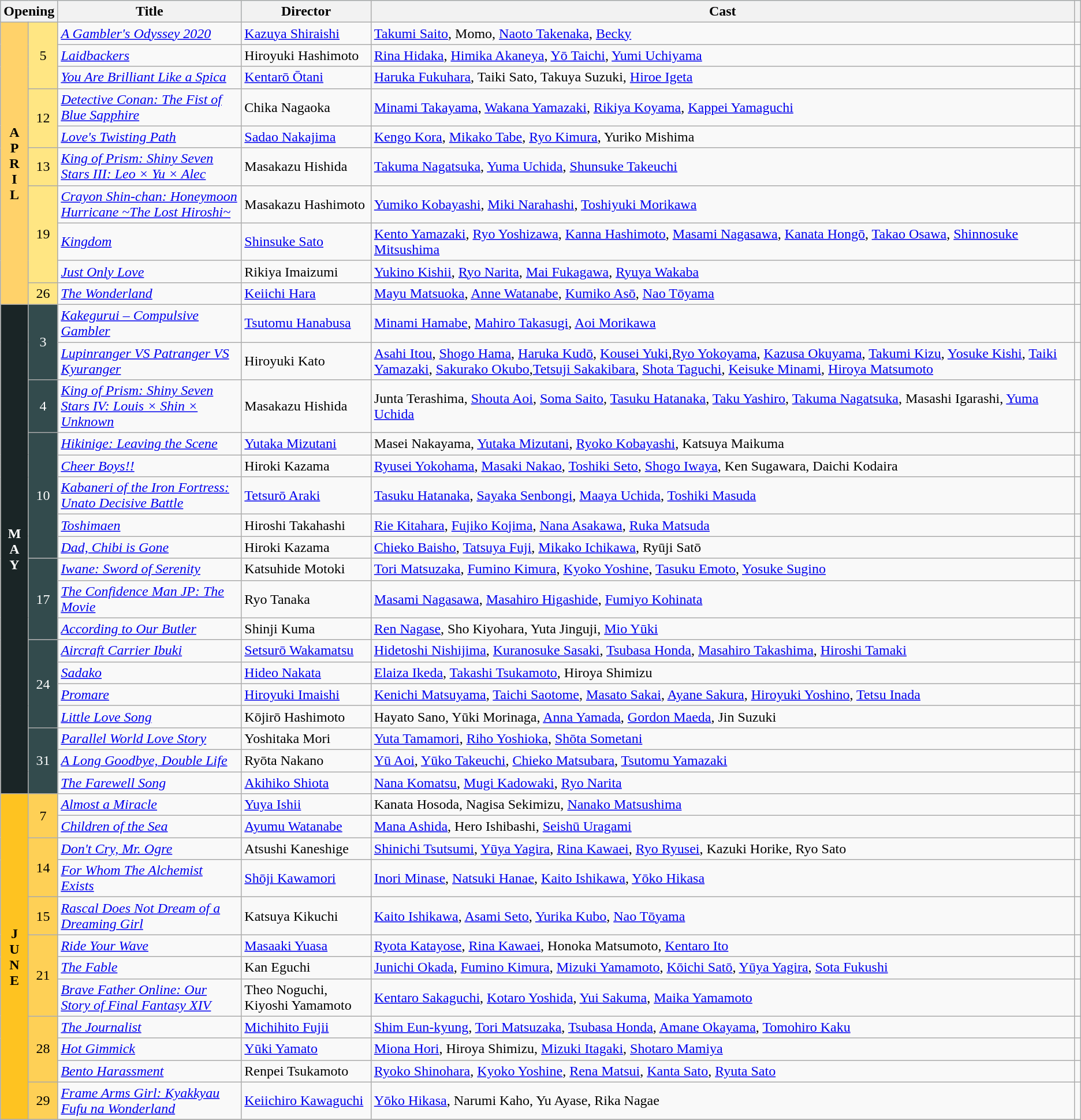<table class="wikitable sortable">
<tr style="background:#b0e0e6; text-align:center">
<th colspan="2">Opening</th>
<th style="width:17%">Title</th>
<th style="width:12%">Director</th>
<th>Cast</th>
<th></th>
</tr>
<tr>
<th rowspan="10" style="text-align:center; background:#FFD26A; color:black;">A<br>P<br>R<br>I<br>L</th>
<td rowspan="3" style="text-align:center; background:#FFE683; color:black;">5</td>
<td><em><a href='#'>A Gambler's Odyssey 2020</a></em></td>
<td><a href='#'>Kazuya Shiraishi</a></td>
<td><a href='#'>Takumi Saito</a>, Momo, <a href='#'>Naoto Takenaka</a>, <a href='#'>Becky</a></td>
<td></td>
</tr>
<tr>
<td><em><a href='#'>Laidbackers</a></em></td>
<td>Hiroyuki Hashimoto</td>
<td><a href='#'>Rina Hidaka</a>, <a href='#'>Himika Akaneya</a>, <a href='#'>Yō Taichi</a>, <a href='#'>Yumi Uchiyama</a></td>
<td></td>
</tr>
<tr>
<td><em><a href='#'>You Are Brilliant Like a Spica</a></em></td>
<td><a href='#'>Kentarō Ōtani</a></td>
<td><a href='#'>Haruka Fukuhara</a>, Taiki Sato, Takuya Suzuki, <a href='#'>Hiroe Igeta</a></td>
<td></td>
</tr>
<tr>
<td rowspan="2" style="text-align:center; background:#FFE683; color:black;">12</td>
<td><em><a href='#'>Detective Conan: The Fist of Blue Sapphire</a></em></td>
<td>Chika Nagaoka</td>
<td><a href='#'>Minami Takayama</a>, <a href='#'>Wakana Yamazaki</a>, <a href='#'>Rikiya Koyama</a>, <a href='#'>Kappei Yamaguchi</a></td>
<td></td>
</tr>
<tr>
<td><em><a href='#'>Love's Twisting Path</a></em></td>
<td><a href='#'>Sadao Nakajima</a></td>
<td><a href='#'>Kengo Kora</a>, <a href='#'>Mikako Tabe</a>, <a href='#'>Ryo Kimura</a>, Yuriko Mishima</td>
<td></td>
</tr>
<tr>
<td style="text-align:center; background:#FFE683; color:black;">13</td>
<td><em><a href='#'>King of Prism: Shiny Seven Stars III: Leo × Yu × Alec</a></em></td>
<td>Masakazu Hishida</td>
<td><a href='#'>Takuma Nagatsuka</a>, <a href='#'>Yuma Uchida</a>, <a href='#'>Shunsuke Takeuchi</a></td>
<td></td>
</tr>
<tr>
<td rowspan="3" style="text-align:center; background:#FFE683; color:black;">19</td>
<td><em><a href='#'>Crayon Shin-chan: Honeymoon Hurricane ~The Lost Hiroshi~</a></em></td>
<td>Masakazu Hashimoto</td>
<td><a href='#'>Yumiko Kobayashi</a>, <a href='#'>Miki Narahashi</a>, <a href='#'>Toshiyuki Morikawa</a></td>
<td></td>
</tr>
<tr>
<td><em><a href='#'>Kingdom</a></em></td>
<td><a href='#'>Shinsuke Sato</a></td>
<td><a href='#'>Kento Yamazaki</a>, <a href='#'>Ryo Yoshizawa</a>, <a href='#'>Kanna Hashimoto</a>, <a href='#'>Masami Nagasawa</a>, <a href='#'>Kanata Hongō</a>, <a href='#'>Takao Osawa</a>, <a href='#'>Shinnosuke Mitsushima</a></td>
<td></td>
</tr>
<tr>
<td><em><a href='#'>Just Only Love</a></em></td>
<td>Rikiya Imaizumi</td>
<td><a href='#'>Yukino Kishii</a>, <a href='#'>Ryo Narita</a>, <a href='#'>Mai Fukagawa</a>, <a href='#'>Ryuya Wakaba</a></td>
<td></td>
</tr>
<tr>
<td rowspan="1" style="text-align:center; background:#FFE683; color:black;">26</td>
<td><em><a href='#'>The Wonderland</a></em></td>
<td><a href='#'>Keiichi Hara</a></td>
<td><a href='#'>Mayu Matsuoka</a>, <a href='#'>Anne Watanabe</a>, <a href='#'>Kumiko Asō</a>, <a href='#'>Nao Tōyama</a></td>
<td></td>
</tr>
<tr>
<th rowspan="18" style="text-align:center; background:#1A2526; color:white;">M<br>A<br>Y</th>
<td rowspan="2" style="text-align:center; background:#334B4D; color:white;">3</td>
<td><em><a href='#'>Kakegurui – Compulsive Gambler</a></em></td>
<td><a href='#'>Tsutomu Hanabusa</a></td>
<td><a href='#'>Minami Hamabe</a>, <a href='#'>Mahiro Takasugi</a>, <a href='#'>Aoi Morikawa</a></td>
<td></td>
</tr>
<tr>
<td><em><a href='#'>Lupinranger VS Patranger VS Kyuranger</a></em></td>
<td>Hiroyuki Kato</td>
<td><a href='#'>Asahi Itou</a>, <a href='#'>Shogo Hama</a>, <a href='#'>Haruka Kudō</a>, <a href='#'>Kousei Yuki</a>,<a href='#'>Ryo Yokoyama</a>, <a href='#'>Kazusa Okuyama</a>, <a href='#'>Takumi Kizu</a>, <a href='#'>Yosuke Kishi</a>, <a href='#'>Taiki Yamazaki</a>, <a href='#'>Sakurako Okubo</a>,<a href='#'>Tetsuji Sakakibara</a>, <a href='#'>Shota Taguchi</a>, <a href='#'>Keisuke Minami</a>, <a href='#'>Hiroya Matsumoto</a></td>
<td></td>
</tr>
<tr>
<td style="text-align:center; background:#334B4D; color:white;">4</td>
<td><em><a href='#'>King of Prism: Shiny Seven Stars IV: Louis × Shin × Unknown</a></em></td>
<td>Masakazu Hishida</td>
<td>Junta Terashima, <a href='#'>Shouta Aoi</a>, <a href='#'>Soma Saito</a>, <a href='#'>Tasuku Hatanaka</a>, <a href='#'>Taku Yashiro</a>, <a href='#'>Takuma Nagatsuka</a>, Masashi Igarashi, <a href='#'>Yuma Uchida</a></td>
<td></td>
</tr>
<tr>
<td rowspan="5" style="text-align:center; background:#334B4D; color:white;">10</td>
<td><em><a href='#'>Hikinige: Leaving the Scene</a></em></td>
<td><a href='#'>Yutaka Mizutani</a></td>
<td>Masei Nakayama, <a href='#'>Yutaka Mizutani</a>, <a href='#'>Ryoko Kobayashi</a>, Katsuya Maikuma</td>
<td></td>
</tr>
<tr>
<td><em><a href='#'>Cheer Boys!!</a></em></td>
<td>Hiroki Kazama</td>
<td><a href='#'>Ryusei Yokohama</a>, <a href='#'>Masaki Nakao</a>, <a href='#'>Toshiki Seto</a>, <a href='#'>Shogo Iwaya</a>, Ken Sugawara, Daichi Kodaira</td>
<td></td>
</tr>
<tr>
<td><em><a href='#'>Kabaneri of the Iron Fortress: Unato Decisive Battle</a></em></td>
<td><a href='#'>Tetsurō Araki</a></td>
<td><a href='#'>Tasuku Hatanaka</a>, <a href='#'>Sayaka Senbongi</a>, <a href='#'>Maaya Uchida</a>, <a href='#'>Toshiki Masuda</a></td>
<td></td>
</tr>
<tr>
<td><em><a href='#'>Toshimaen</a></em></td>
<td>Hiroshi Takahashi</td>
<td><a href='#'>Rie Kitahara</a>, <a href='#'>Fujiko Kojima</a>, <a href='#'>Nana Asakawa</a>, <a href='#'>Ruka Matsuda</a></td>
<td></td>
</tr>
<tr>
<td><em><a href='#'>Dad, Chibi is Gone</a></em></td>
<td>Hiroki Kazama</td>
<td><a href='#'>Chieko Baisho</a>, <a href='#'>Tatsuya Fuji</a>, <a href='#'>Mikako Ichikawa</a>, Ryūji Satō</td>
<td></td>
</tr>
<tr>
<td rowspan="3" style="text-align:center; background:#334B4D; color:white;">17</td>
<td><em><a href='#'>Iwane: Sword of Serenity</a></em></td>
<td>Katsuhide Motoki</td>
<td><a href='#'>Tori Matsuzaka</a>, <a href='#'>Fumino Kimura</a>, <a href='#'>Kyoko Yoshine</a>, <a href='#'>Tasuku Emoto</a>, <a href='#'>Yosuke Sugino</a></td>
<td></td>
</tr>
<tr>
<td><em><a href='#'>The Confidence Man JP: The Movie</a></em></td>
<td>Ryo Tanaka</td>
<td><a href='#'>Masami Nagasawa</a>, <a href='#'>Masahiro Higashide</a>, <a href='#'>Fumiyo Kohinata</a></td>
<td></td>
</tr>
<tr>
<td><em><a href='#'>According to Our Butler</a></em></td>
<td>Shinji Kuma</td>
<td><a href='#'>Ren Nagase</a>, Sho Kiyohara, Yuta Jinguji, <a href='#'>Mio Yūki</a></td>
<td></td>
</tr>
<tr>
<td rowspan="4" style="text-align:center; background:#334B4D; color:white;">24</td>
<td><em><a href='#'>Aircraft Carrier Ibuki</a></em></td>
<td><a href='#'>Setsurō Wakamatsu</a></td>
<td><a href='#'>Hidetoshi Nishijima</a>, <a href='#'>Kuranosuke Sasaki</a>, <a href='#'>Tsubasa Honda</a>, <a href='#'>Masahiro Takashima</a>, <a href='#'>Hiroshi Tamaki</a></td>
<td></td>
</tr>
<tr>
<td><em><a href='#'>Sadako</a></em></td>
<td><a href='#'>Hideo Nakata</a></td>
<td><a href='#'>Elaiza Ikeda</a>, <a href='#'>Takashi Tsukamoto</a>, Hiroya Shimizu</td>
<td></td>
</tr>
<tr>
<td><em><a href='#'>Promare</a></em></td>
<td><a href='#'>Hiroyuki Imaishi</a></td>
<td><a href='#'>Kenichi Matsuyama</a>, <a href='#'>Taichi Saotome</a>, <a href='#'>Masato Sakai</a>, <a href='#'>Ayane Sakura</a>, <a href='#'>Hiroyuki Yoshino</a>, <a href='#'>Tetsu Inada</a></td>
<td></td>
</tr>
<tr>
<td><em><a href='#'>Little Love Song</a></em></td>
<td>Kōjirō Hashimoto</td>
<td>Hayato Sano, Yūki Morinaga, <a href='#'>Anna Yamada</a>, <a href='#'>Gordon Maeda</a>, Jin Suzuki</td>
<td></td>
</tr>
<tr>
<td rowspan="3" style="text-align:center; background:#334B4D; color:white;">31</td>
<td><em><a href='#'>Parallel World Love Story</a></em></td>
<td>Yoshitaka Mori</td>
<td><a href='#'>Yuta Tamamori</a>, <a href='#'>Riho Yoshioka</a>, <a href='#'>Shōta Sometani</a></td>
<td></td>
</tr>
<tr>
<td><em><a href='#'>A Long Goodbye, Double Life</a></em></td>
<td>Ryōta Nakano</td>
<td><a href='#'>Yū Aoi</a>, <a href='#'>Yūko Takeuchi</a>, <a href='#'>Chieko Matsubara</a>, <a href='#'>Tsutomu Yamazaki</a></td>
<td></td>
</tr>
<tr>
<td><em><a href='#'>The Farewell Song</a></em></td>
<td><a href='#'>Akihiko Shiota</a></td>
<td><a href='#'>Nana Komatsu</a>, <a href='#'>Mugi Kadowaki</a>, <a href='#'>Ryo Narita</a></td>
<td></td>
</tr>
<tr>
<th rowspan="12" style="text-align:center; background:#FEC321; color:black;">J<br>U<br>N<br>E</th>
<td rowspan="2" style="text-align:center; background:#FED056; color:black;">7</td>
<td><em><a href='#'>Almost a Miracle</a></em></td>
<td><a href='#'>Yuya Ishii</a></td>
<td>Kanata Hosoda, Nagisa Sekimizu, <a href='#'>Nanako Matsushima</a></td>
<td></td>
</tr>
<tr>
<td><em><a href='#'>Children of the Sea</a></em></td>
<td><a href='#'>Ayumu Watanabe</a></td>
<td><a href='#'>Mana Ashida</a>, Hero Ishibashi, <a href='#'>Seishū Uragami</a></td>
<td></td>
</tr>
<tr>
<td rowspan="2" style="text-align:center; background:#FED056; color:black;">14</td>
<td><em><a href='#'>Don't Cry, Mr. Ogre</a></em></td>
<td>Atsushi Kaneshige</td>
<td><a href='#'>Shinichi Tsutsumi</a>, <a href='#'>Yūya Yagira</a>, <a href='#'>Rina Kawaei</a>, <a href='#'>Ryo Ryusei</a>, Kazuki Horike, Ryo Sato</td>
<td></td>
</tr>
<tr>
<td><em><a href='#'>For Whom The Alchemist Exists</a></em></td>
<td><a href='#'>Shōji Kawamori</a></td>
<td><a href='#'>Inori Minase</a>, <a href='#'>Natsuki Hanae</a>, <a href='#'>Kaito Ishikawa</a>, <a href='#'>Yōko Hikasa</a></td>
<td></td>
</tr>
<tr>
<td rowspan="1" style="text-align:center; background:#FED056; color:black;">15</td>
<td><em><a href='#'>Rascal Does Not Dream of a Dreaming Girl</a></em></td>
<td>Katsuya Kikuchi</td>
<td><a href='#'>Kaito Ishikawa</a>, <a href='#'>Asami Seto</a>, <a href='#'>Yurika Kubo</a>, <a href='#'>Nao Tōyama</a></td>
<td></td>
</tr>
<tr>
<td rowspan="3" style="text-align:center; background:#FED056; color:black;">21</td>
<td><em><a href='#'>Ride Your Wave</a></em></td>
<td><a href='#'>Masaaki Yuasa</a></td>
<td><a href='#'>Ryota Katayose</a>, <a href='#'>Rina Kawaei</a>, Honoka Matsumoto, <a href='#'>Kentaro Ito</a></td>
<td></td>
</tr>
<tr>
<td><em><a href='#'>The Fable</a></em></td>
<td>Kan Eguchi</td>
<td><a href='#'>Junichi Okada</a>, <a href='#'>Fumino Kimura</a>, <a href='#'>Mizuki Yamamoto</a>, <a href='#'>Kōichi Satō</a>, <a href='#'>Yūya Yagira</a>, <a href='#'>Sota Fukushi</a></td>
<td></td>
</tr>
<tr>
<td><em><a href='#'>Brave Father Online: Our Story of Final Fantasy XIV</a></em></td>
<td>Theo Noguchi, Kiyoshi Yamamoto</td>
<td><a href='#'>Kentaro Sakaguchi</a>, <a href='#'>Kotaro Yoshida</a>, <a href='#'>Yui Sakuma</a>, <a href='#'>Maika Yamamoto</a></td>
<td></td>
</tr>
<tr>
<td rowspan="3" style="text-align:center; background:#FED056; color:black;">28</td>
<td><em><a href='#'>The Journalist</a></em></td>
<td><a href='#'>Michihito Fujii</a></td>
<td><a href='#'>Shim Eun-kyung</a>, <a href='#'>Tori Matsuzaka</a>, <a href='#'>Tsubasa Honda</a>, <a href='#'>Amane Okayama</a>, <a href='#'>Tomohiro Kaku</a></td>
<td></td>
</tr>
<tr>
<td><em><a href='#'>Hot Gimmick</a></em></td>
<td><a href='#'>Yūki Yamato</a></td>
<td><a href='#'>Miona Hori</a>, Hiroya Shimizu, <a href='#'>Mizuki Itagaki</a>, <a href='#'>Shotaro Mamiya</a></td>
<td></td>
</tr>
<tr>
<td><em><a href='#'>Bento Harassment</a></em></td>
<td>Renpei Tsukamoto</td>
<td><a href='#'>Ryoko Shinohara</a>, <a href='#'>Kyoko Yoshine</a>, <a href='#'>Rena Matsui</a>, <a href='#'>Kanta Sato</a>, <a href='#'>Ryuta Sato</a></td>
<td></td>
</tr>
<tr>
<td rowspan="1" style="text-align:center; background:#FED056; color:black;">29</td>
<td><em><a href='#'>Frame Arms Girl: Kyakkyau Fufu na Wonderland</a></em></td>
<td><a href='#'>Keiichiro Kawaguchi</a></td>
<td><a href='#'>Yōko Hikasa</a>, Narumi Kaho, Yu Ayase, Rika Nagae</td>
<td></td>
</tr>
<tr>
</tr>
</table>
